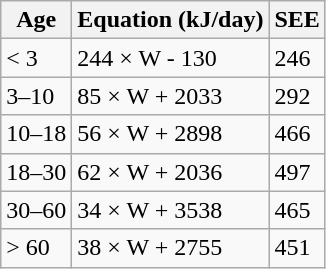<table class="wikitable">
<tr>
<th>Age</th>
<th>Equation (kJ/day)</th>
<th>SEE</th>
</tr>
<tr>
<td>< 3</td>
<td>244 × W - 130</td>
<td>246</td>
</tr>
<tr>
<td>3–10</td>
<td>85 × W + 2033</td>
<td>292</td>
</tr>
<tr>
<td>10–18</td>
<td>56 × W + 2898</td>
<td>466</td>
</tr>
<tr>
<td>18–30</td>
<td>62 × W + 2036</td>
<td>497</td>
</tr>
<tr>
<td>30–60</td>
<td>34 × W + 3538</td>
<td>465</td>
</tr>
<tr>
<td>> 60</td>
<td>38 × W + 2755</td>
<td>451</td>
</tr>
</table>
